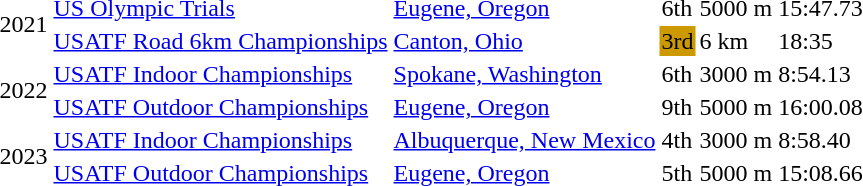<table>
<tr>
<td rowspan=2>2021</td>
<td rowspan=1><a href='#'>US Olympic Trials</a></td>
<td rowspan=1><a href='#'>Eugene, Oregon</a></td>
<td>6th</td>
<td>5000 m</td>
<td>15:47.73</td>
</tr>
<tr>
<td><a href='#'>USATF Road 6km Championships</a></td>
<td><a href='#'>Canton, Ohio</a></td>
<td bgcolor=cc9900>3rd</td>
<td>6 km</td>
<td>18:35</td>
</tr>
<tr>
<td rowspan=2>2022</td>
<td><a href='#'>USATF Indoor Championships</a></td>
<td><a href='#'>Spokane, Washington</a></td>
<td>6th</td>
<td>3000 m</td>
<td>8:54.13</td>
</tr>
<tr>
<td><a href='#'>USATF Outdoor Championships</a></td>
<td><a href='#'>Eugene, Oregon</a></td>
<td>9th</td>
<td>5000 m</td>
<td>16:00.08</td>
</tr>
<tr>
<td rowspan=2>2023</td>
<td><a href='#'>USATF Indoor Championships</a></td>
<td><a href='#'>Albuquerque, New Mexico</a></td>
<td>4th</td>
<td>3000 m</td>
<td>8:58.40</td>
</tr>
<tr>
<td><a href='#'>USATF Outdoor Championships</a></td>
<td><a href='#'>Eugene, Oregon</a></td>
<td>5th</td>
<td>5000 m</td>
<td>15:08.66</td>
</tr>
</table>
